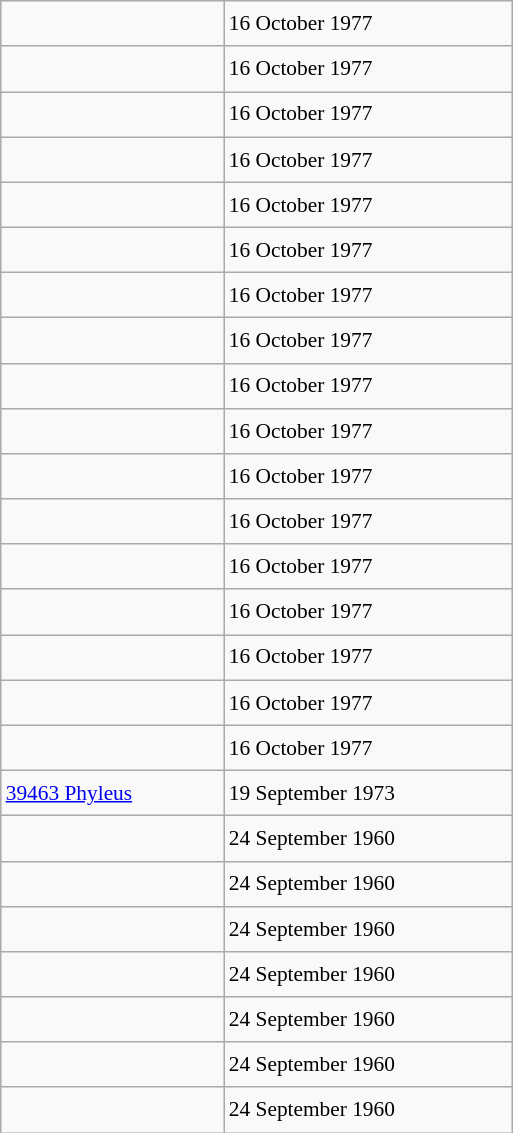<table class="wikitable" style="font-size: 89%; float: left; width: 24em; margin-right: 1em; line-height: 1.65em">
<tr>
<td></td>
<td>16 October 1977</td>
</tr>
<tr>
<td></td>
<td>16 October 1977</td>
</tr>
<tr>
<td></td>
<td>16 October 1977</td>
</tr>
<tr>
<td></td>
<td>16 October 1977</td>
</tr>
<tr>
<td></td>
<td>16 October 1977</td>
</tr>
<tr>
<td></td>
<td>16 October 1977</td>
</tr>
<tr>
<td></td>
<td>16 October 1977</td>
</tr>
<tr>
<td></td>
<td>16 October 1977</td>
</tr>
<tr>
<td></td>
<td>16 October 1977</td>
</tr>
<tr>
<td></td>
<td>16 October 1977</td>
</tr>
<tr>
<td></td>
<td>16 October 1977</td>
</tr>
<tr>
<td></td>
<td>16 October 1977</td>
</tr>
<tr>
<td></td>
<td>16 October 1977</td>
</tr>
<tr>
<td></td>
<td>16 October 1977</td>
</tr>
<tr>
<td></td>
<td>16 October 1977</td>
</tr>
<tr>
<td></td>
<td>16 October 1977</td>
</tr>
<tr>
<td></td>
<td>16 October 1977</td>
</tr>
<tr>
<td><a href='#'>39463 Phyleus</a></td>
<td>19 September 1973</td>
</tr>
<tr>
<td></td>
<td>24 September 1960</td>
</tr>
<tr>
<td></td>
<td>24 September 1960</td>
</tr>
<tr>
<td></td>
<td>24 September 1960</td>
</tr>
<tr>
<td></td>
<td>24 September 1960</td>
</tr>
<tr>
<td></td>
<td>24 September 1960</td>
</tr>
<tr>
<td></td>
<td>24 September 1960</td>
</tr>
<tr>
<td></td>
<td>24 September 1960</td>
</tr>
</table>
